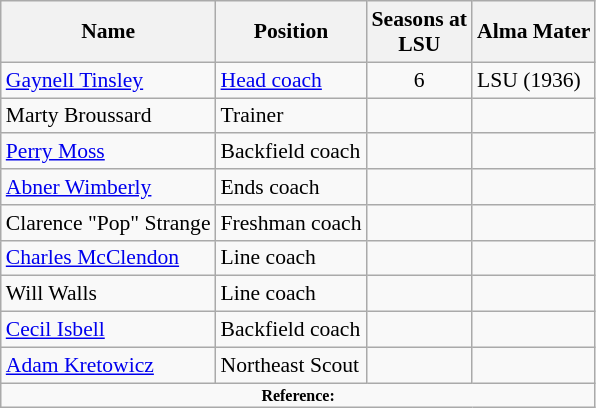<table class="wikitable" border="1" style="font-size:90%;">
<tr>
<th>Name</th>
<th>Position</th>
<th>Seasons at<br>LSU</th>
<th>Alma Mater</th>
</tr>
<tr>
<td><a href='#'>Gaynell Tinsley</a></td>
<td><a href='#'>Head coach</a></td>
<td align=center>6</td>
<td>LSU (1936)</td>
</tr>
<tr>
<td>Marty Broussard</td>
<td>Trainer</td>
<td align=center></td>
<td></td>
</tr>
<tr>
<td><a href='#'>Perry Moss</a></td>
<td>Backfield coach</td>
<td align=center></td>
<td></td>
</tr>
<tr>
<td><a href='#'>Abner Wimberly</a></td>
<td>Ends coach</td>
<td align=center></td>
<td></td>
</tr>
<tr>
<td>Clarence "Pop" Strange</td>
<td>Freshman coach</td>
<td align=center></td>
<td></td>
</tr>
<tr>
<td><a href='#'>Charles McClendon</a></td>
<td>Line coach</td>
<td align=center></td>
<td></td>
</tr>
<tr>
<td>Will Walls</td>
<td>Line coach</td>
<td align=center></td>
<td></td>
</tr>
<tr>
<td><a href='#'>Cecil Isbell</a></td>
<td>Backfield coach</td>
<td align=center></td>
<td></td>
</tr>
<tr>
<td><a href='#'>Adam Kretowicz</a></td>
<td>Northeast Scout</td>
<td align=center></td>
<td></td>
</tr>
<tr>
<td colspan="4" style="font-size: 8pt" align="center"><strong>Reference:</strong></td>
</tr>
</table>
